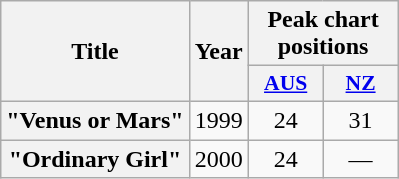<table class="wikitable plainrowheaders" style="text-align:center;">
<tr>
<th scope="col" rowspan="2">Title</th>
<th scope="col" rowspan="2">Year</th>
<th scope="col" colspan="2">Peak chart positions</th>
</tr>
<tr>
<th scope="col" style="width:3em;font-size:90%;"><a href='#'>AUS</a><br></th>
<th scope="col" style="width:3em;font-size:90%;"><a href='#'>NZ</a><br></th>
</tr>
<tr>
<th scope="row">"Venus or Mars"</th>
<td>1999</td>
<td>24</td>
<td>31</td>
</tr>
<tr>
<th scope="row">"Ordinary Girl"</th>
<td>2000</td>
<td>24</td>
<td>—</td>
</tr>
</table>
